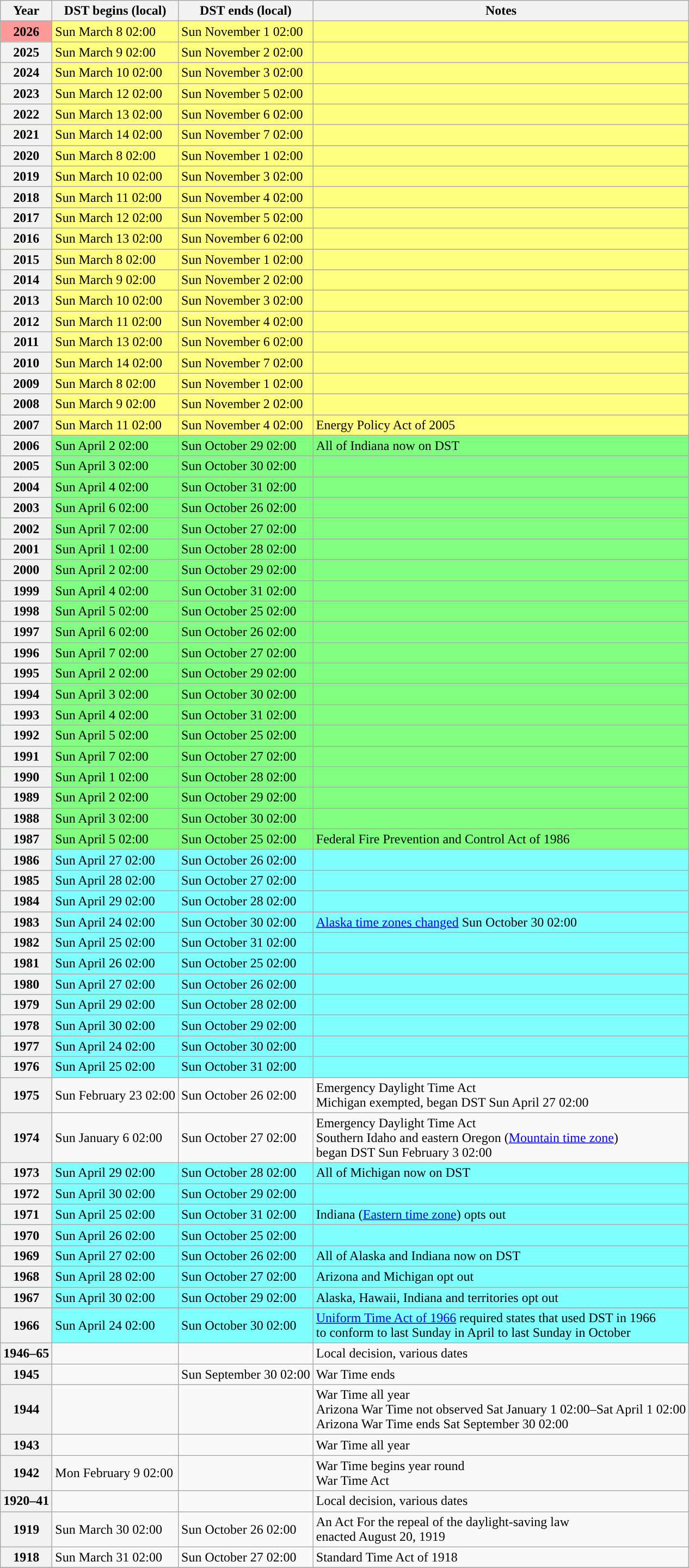<table class="wikitable sortable">
<tr>
<th>Year</th>
<th class="unsortable">DST begins (local)</th>
<th class="unsortable">DST ends (local)</th>
<th class="unsortable">Notes</th>
</tr>
<tr style="background:#ffff80">
<th style="background:#ff9999">2026</th>
<td>Sun March 8 02:00</td>
<td>Sun November 1 02:00</td>
<td></td>
</tr>
<tr style="background:#ffff80">
<th style="background:#ffff80”">2025</th>
<td>Sun March 9 02:00</td>
<td>Sun November 2 02:00</td>
<td></td>
</tr>
<tr style="background:#ffff80">
<th>2024</th>
<td>Sun March 10 02:00</td>
<td>Sun November 3 02:00</td>
<td></td>
</tr>
<tr style="background:#ffff80">
<th>2023</th>
<td>Sun March 12 02:00</td>
<td>Sun November 5 02:00</td>
<td></td>
</tr>
<tr style="background:#ffff80">
<th>2022</th>
<td>Sun March 13 02:00</td>
<td>Sun November 6 02:00</td>
<td></td>
</tr>
<tr style="background:#ffff80">
<th>2021</th>
<td>Sun March 14 02:00</td>
<td>Sun November 7 02:00</td>
<td></td>
</tr>
<tr style="background:#ffff80">
<th>2020</th>
<td>Sun March 8 02:00</td>
<td>Sun November 1 02:00</td>
<td></td>
</tr>
<tr style="background:#ffff80">
<th>2019</th>
<td>Sun March 10 02:00</td>
<td>Sun November 3 02:00</td>
<td></td>
</tr>
<tr style="background:#ffff80">
<th>2018</th>
<td>Sun March 11 02:00</td>
<td>Sun November 4 02:00</td>
<td></td>
</tr>
<tr style="background:#ffff80">
<th>2017</th>
<td>Sun March 12 02:00</td>
<td>Sun November 5 02:00</td>
<td></td>
</tr>
<tr style="background:#ffff80">
<th>2016</th>
<td>Sun March 13 02:00</td>
<td>Sun November 6 02:00</td>
<td></td>
</tr>
<tr style="background:#ffff80">
<th>2015</th>
<td>Sun March 8 02:00</td>
<td>Sun November 1 02:00</td>
<td></td>
</tr>
<tr style="background:#ffff80">
<th>2014</th>
<td>Sun March 9 02:00</td>
<td>Sun November 2 02:00</td>
<td></td>
</tr>
<tr style="background:#ffff80">
<th>2013</th>
<td>Sun March 10 02:00</td>
<td>Sun November 3 02:00</td>
<td></td>
</tr>
<tr style="background:#ffff80">
<th>2012</th>
<td>Sun March 11 02:00</td>
<td>Sun November 4 02:00</td>
<td></td>
</tr>
<tr style="background:#ffff80">
<th>2011</th>
<td>Sun March 13 02:00</td>
<td>Sun November 6 02:00</td>
<td></td>
</tr>
<tr style="background:#ffff80">
<th>2010</th>
<td>Sun March 14 02:00</td>
<td>Sun November 7 02:00</td>
<td></td>
</tr>
<tr style="background:#ffff80">
<th>2009</th>
<td>Sun March 8 02:00</td>
<td>Sun November 1 02:00</td>
<td></td>
</tr>
<tr style="background:#ffff80">
<th>2008</th>
<td>Sun March 9 02:00</td>
<td>Sun November 2 02:00</td>
<td></td>
</tr>
<tr style="background:#ffff80">
<th>2007</th>
<td>Sun March 11 02:00</td>
<td>Sun November 4 02:00</td>
<td>Energy Policy Act of 2005</td>
</tr>
<tr style="background:#80ff80">
<th>2006</th>
<td>Sun April 2 02:00</td>
<td>Sun October 29 02:00</td>
<td>All of Indiana now on DST</td>
</tr>
<tr style="background:#80ff80">
<th>2005</th>
<td>Sun April 3 02:00</td>
<td>Sun October 30 02:00</td>
<td></td>
</tr>
<tr style="background:#80ff80">
<th>2004</th>
<td>Sun April 4 02:00</td>
<td>Sun October 31 02:00</td>
<td></td>
</tr>
<tr style="background:#80ff80">
<th>2003</th>
<td>Sun April 6 02:00</td>
<td>Sun October 26 02:00</td>
<td></td>
</tr>
<tr style="background:#80ff80">
<th>2002</th>
<td>Sun April 7 02:00</td>
<td>Sun October 27 02:00</td>
<td></td>
</tr>
<tr style="background:#80ff80">
<th>2001</th>
<td>Sun April 1 02:00</td>
<td>Sun October 28 02:00</td>
<td></td>
</tr>
<tr style="background:#80ff80">
<th>2000</th>
<td>Sun April 2 02:00</td>
<td>Sun October 29 02:00</td>
<td></td>
</tr>
<tr style="background:#80ff80">
<th>1999</th>
<td>Sun April 4 02:00</td>
<td>Sun October 31 02:00</td>
<td></td>
</tr>
<tr style="background:#80ff80">
<th>1998</th>
<td>Sun April 5 02:00</td>
<td>Sun October 25 02:00</td>
<td></td>
</tr>
<tr style="background:#80ff80">
<th>1997</th>
<td>Sun April 6 02:00</td>
<td>Sun October 26 02:00</td>
<td></td>
</tr>
<tr style="background:#80ff80">
<th>1996</th>
<td>Sun April 7 02:00</td>
<td>Sun October 27 02:00</td>
<td></td>
</tr>
<tr style="background:#80ff80">
<th>1995</th>
<td>Sun April 2 02:00</td>
<td>Sun October 29 02:00</td>
<td></td>
</tr>
<tr style="background:#80ff80">
<th>1994</th>
<td>Sun April 3 02:00</td>
<td>Sun October 30 02:00</td>
<td></td>
</tr>
<tr style="background:#80ff80">
<th>1993</th>
<td>Sun April 4 02:00</td>
<td>Sun October 31 02:00</td>
<td></td>
</tr>
<tr style="background:#80ff80">
<th>1992</th>
<td>Sun April 5 02:00</td>
<td>Sun October 25 02:00</td>
<td></td>
</tr>
<tr style="background:#80ff80">
<th>1991</th>
<td>Sun April 7 02:00</td>
<td>Sun October 27 02:00</td>
<td></td>
</tr>
<tr style="background:#80ff80">
<th>1990</th>
<td>Sun April 1 02:00</td>
<td>Sun October 28 02:00</td>
<td></td>
</tr>
<tr style="background:#80ff80">
<th>1989</th>
<td>Sun April 2 02:00</td>
<td>Sun October 29 02:00</td>
<td></td>
</tr>
<tr style="background:#80ff80">
<th>1988</th>
<td>Sun April 3 02:00</td>
<td>Sun October 30 02:00</td>
<td></td>
</tr>
<tr style="background:#80ff80">
<th>1987</th>
<td>Sun April 5 02:00</td>
<td>Sun October 25 02:00</td>
<td>Federal Fire Prevention and Control Act of 1986</td>
</tr>
<tr style="background:#80ffff">
<th>1986</th>
<td>Sun April 27 02:00</td>
<td>Sun October 26 02:00</td>
<td></td>
</tr>
<tr style="background:#80ffff">
<th>1985</th>
<td>Sun April 28 02:00</td>
<td>Sun October 27 02:00</td>
<td></td>
</tr>
<tr style="background:#80ffff">
<th>1984</th>
<td>Sun April 29 02:00</td>
<td>Sun October 28 02:00</td>
<td></td>
</tr>
<tr style="background:#80ffff">
<th>1983</th>
<td>Sun April 24 02:00</td>
<td>Sun October 30 02:00</td>
<td><a href='#'>Alaska time zones changed</a> Sun October 30 02:00</td>
</tr>
<tr style="background:#80ffff">
<th>1982</th>
<td>Sun April 25 02:00</td>
<td>Sun October 31 02:00</td>
<td></td>
</tr>
<tr style="background:#80ffff">
<th>1981</th>
<td>Sun April 26 02:00</td>
<td>Sun October 25 02:00</td>
<td></td>
</tr>
<tr style="background:#80ffff">
<th>1980</th>
<td>Sun April 27 02:00</td>
<td>Sun October 26 02:00</td>
<td></td>
</tr>
<tr style="background:#80ffff">
<th>1979</th>
<td>Sun April 29 02:00</td>
<td>Sun October 28 02:00</td>
<td></td>
</tr>
<tr style="background:#80ffff">
<th>1978</th>
<td>Sun April 30 02:00</td>
<td>Sun October 29 02:00</td>
<td></td>
</tr>
<tr style="background:#80ffff">
<th>1977</th>
<td>Sun April 24 02:00</td>
<td>Sun October 30 02:00</td>
<td></td>
</tr>
<tr style="background:#80ffff">
<th>1976</th>
<td>Sun April 25 02:00</td>
<td>Sun October 31 02:00</td>
<td></td>
</tr>
<tr>
<th>1975</th>
<td>Sun February 23 02:00</td>
<td>Sun October 26 02:00</td>
<td>Emergency Daylight Time Act<br>Michigan exempted, began DST Sun April 27 02:00</td>
</tr>
<tr>
<th>1974</th>
<td>Sun January 6 02:00</td>
<td>Sun October 27 02:00</td>
<td>Emergency Daylight Time Act<br>Southern Idaho and eastern Oregon (<a href='#'>Mountain time zone</a>)<br>began DST Sun February 3 02:00</td>
</tr>
<tr style="background:#80ffff">
<th>1973</th>
<td>Sun April 29 02:00</td>
<td>Sun October 28 02:00</td>
<td>All of Michigan now on DST</td>
</tr>
<tr style="background:#80ffff">
<th>1972</th>
<td>Sun April 30 02:00</td>
<td>Sun October 29 02:00</td>
<td></td>
</tr>
<tr style="background:#80ffff">
<th>1971</th>
<td>Sun April 25 02:00</td>
<td>Sun October 31 02:00</td>
<td>Indiana (<a href='#'>Eastern time zone</a>) opts out</td>
</tr>
<tr style="background:#80ffff">
<th>1970</th>
<td>Sun April 26 02:00</td>
<td>Sun October 25 02:00</td>
<td></td>
</tr>
<tr style="background:#80ffff">
<th>1969</th>
<td>Sun April 27 02:00</td>
<td>Sun October 26 02:00</td>
<td>All of Alaska and Indiana now on DST</td>
</tr>
<tr style="background:#80ffff">
<th>1968</th>
<td>Sun April 28 02:00</td>
<td>Sun October 27 02:00</td>
<td>Arizona and Michigan opt out</td>
</tr>
<tr style="background:#80ffff">
<th>1967</th>
<td>Sun April 30 02:00</td>
<td>Sun October 29 02:00</td>
<td>Alaska, Hawaii, Indiana and territories opt out</td>
</tr>
<tr>
</tr>
<tr style="background:#80ffff">
<th>1966</th>
<td>Sun April 24 02:00</td>
<td>Sun October 30 02:00</td>
<td><a href='#'>Uniform Time Act of 1966</a> required states that used DST in 1966 <br>to conform to last Sunday in April to last Sunday in October</td>
</tr>
<tr>
<th>1946–65</th>
<td></td>
<td></td>
<td>Local decision, various dates</td>
</tr>
<tr>
<th>1945</th>
<td></td>
<td>Sun September 30 02:00</td>
<td>War Time ends</td>
</tr>
<tr>
<th>1944</th>
<td></td>
<td></td>
<td>War Time all year<br>Arizona War Time not observed Sat January 1 02:00–Sat April 1 02:00<br> Arizona War Time ends Sat September 30 02:00</td>
</tr>
<tr>
<th>1943</th>
<td></td>
<td></td>
<td>War Time all year</td>
</tr>
<tr>
<th>1942</th>
<td>Mon February 9 02:00</td>
<td></td>
<td>War Time begins year round <br> War Time Act</td>
</tr>
<tr>
<th>1920–41</th>
<td></td>
<td></td>
<td>Local decision, various dates</td>
</tr>
<tr>
<th>1919</th>
<td>Sun March 30 02:00</td>
<td>Sun October 26 02:00</td>
<td>An Act For the repeal of the daylight-saving law <br> enacted August 20, 1919</td>
</tr>
<tr>
<th>1918</th>
<td>Sun March 31 02:00</td>
<td>Sun October 27 02:00</td>
<td>Standard Time Act of 1918</td>
</tr>
<tr>
</tr>
</table>
